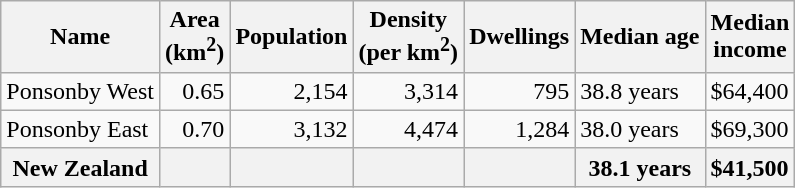<table class="wikitable">
<tr>
<th>Name</th>
<th>Area<br>(km<sup>2</sup>)</th>
<th>Population</th>
<th>Density<br>(per km<sup>2</sup>)</th>
<th>Dwellings</th>
<th>Median age</th>
<th>Median<br>income</th>
</tr>
<tr>
<td>Ponsonby West</td>
<td style="text-align:right;">0.65</td>
<td style="text-align:right;">2,154</td>
<td style="text-align:right;">3,314</td>
<td style="text-align:right;">795</td>
<td>38.8 years</td>
<td>$64,400</td>
</tr>
<tr>
<td>Ponsonby East</td>
<td style="text-align:right;">0.70</td>
<td style="text-align:right;">3,132</td>
<td style="text-align:right;">4,474</td>
<td style="text-align:right;">1,284</td>
<td>38.0 years</td>
<td>$69,300</td>
</tr>
<tr>
<th>New Zealand</th>
<th></th>
<th></th>
<th></th>
<th></th>
<th>38.1 years</th>
<th style="text-align:left;">$41,500</th>
</tr>
</table>
